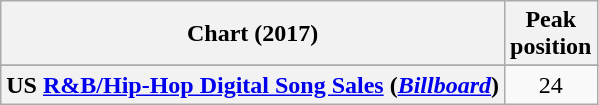<table class="wikitable plainrowheaders sortable" style="text-align:center">
<tr>
<th scope="col">Chart (2017)</th>
<th scope="col">Peak<br>position</th>
</tr>
<tr>
</tr>
<tr>
</tr>
<tr>
</tr>
<tr>
<th scope="row">US <a href='#'>R&B/Hip-Hop Digital Song Sales</a> (<em><a href='#'>Billboard</a></em>)</th>
<td>24</td>
</tr>
</table>
